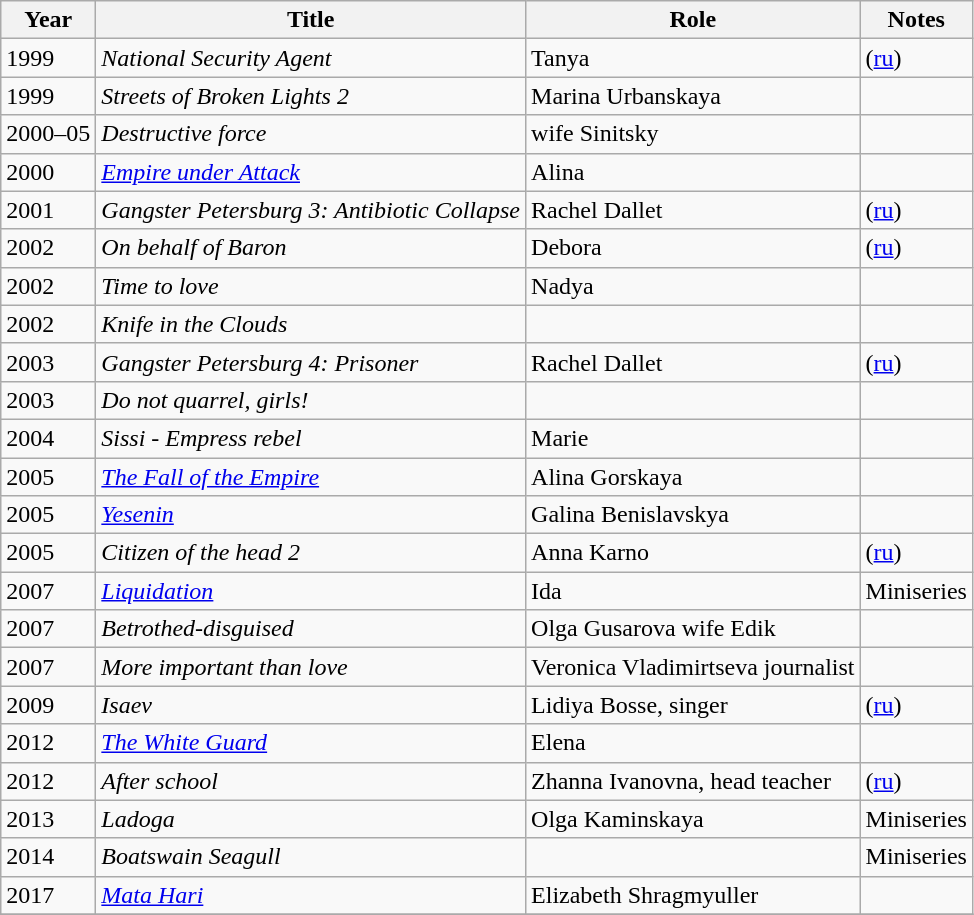<table class="wikitable sortable">
<tr>
<th>Year</th>
<th>Title</th>
<th>Role</th>
<th>Notes</th>
</tr>
<tr>
<td>1999</td>
<td><em>National Security Agent</em></td>
<td>Tanya</td>
<td>(<a href='#'>ru</a>)</td>
</tr>
<tr>
<td>1999</td>
<td><em>Streets of Broken Lights 2</em></td>
<td>Marina Urbanskaya</td>
<td></td>
</tr>
<tr>
<td>2000–05</td>
<td><em>Destructive force</em></td>
<td>wife Sinitsky</td>
<td></td>
</tr>
<tr>
<td>2000</td>
<td><em><a href='#'>Empire under Attack</a></em></td>
<td>Alina</td>
<td></td>
</tr>
<tr>
<td>2001</td>
<td><em>Gangster Petersburg 3: Antibiotic Collapse</em></td>
<td>Rachel Dallet</td>
<td>(<a href='#'>ru</a>)</td>
</tr>
<tr>
<td>2002</td>
<td><em>On behalf of Baron</em></td>
<td>Debora</td>
<td>(<a href='#'>ru</a>)</td>
</tr>
<tr>
<td>2002</td>
<td><em>Time to love</em></td>
<td>Nadya</td>
<td></td>
</tr>
<tr>
<td>2002</td>
<td><em>Knife in the Clouds</em></td>
<td></td>
<td></td>
</tr>
<tr>
<td>2003</td>
<td><em>Gangster Petersburg 4: Prisoner</em></td>
<td>Rachel Dallet</td>
<td>(<a href='#'>ru</a>)</td>
</tr>
<tr>
<td>2003</td>
<td><em>Do not quarrel, girls!</em></td>
<td></td>
<td></td>
</tr>
<tr>
<td>2004</td>
<td><em>Sissi - Empress rebel</em></td>
<td>Marie</td>
<td></td>
</tr>
<tr>
<td>2005</td>
<td><em><a href='#'>The Fall of the Empire</a></em></td>
<td>Alina Gorskaya</td>
<td></td>
</tr>
<tr>
<td>2005</td>
<td><em><a href='#'>Yesenin</a></em></td>
<td>Galina Benislavskya</td>
<td></td>
</tr>
<tr>
<td>2005</td>
<td><em>Citizen of the head 2</em></td>
<td>Anna Karno</td>
<td>(<a href='#'>ru</a>)</td>
</tr>
<tr>
<td>2007</td>
<td><em><a href='#'>Liquidation</a></em></td>
<td>Ida</td>
<td>Miniseries</td>
</tr>
<tr>
<td>2007</td>
<td><em>Betrothed-disguised</em></td>
<td>Olga Gusarova wife Edik</td>
<td></td>
</tr>
<tr>
<td>2007</td>
<td><em>More important than love</em></td>
<td>Veronica Vladimirtseva journalist</td>
<td></td>
</tr>
<tr>
<td>2009</td>
<td><em>Isaev</em></td>
<td>Lidiya Bosse, singer</td>
<td>(<a href='#'>ru</a>)</td>
</tr>
<tr>
<td>2012</td>
<td><em><a href='#'>The White Guard</a></em></td>
<td>Elena</td>
<td></td>
</tr>
<tr>
<td>2012</td>
<td><em>After school</em></td>
<td>Zhanna Ivanovna, head teacher</td>
<td>(<a href='#'>ru</a>)</td>
</tr>
<tr>
<td>2013</td>
<td><em>Ladoga</em></td>
<td>Olga Kaminskaya</td>
<td>Miniseries</td>
</tr>
<tr>
<td>2014</td>
<td><em>Boatswain Seagull</em></td>
<td></td>
<td>Miniseries</td>
</tr>
<tr>
<td>2017</td>
<td><em><a href='#'>Mata Hari</a></em></td>
<td>Elizabeth Shragmyuller</td>
<td></td>
</tr>
<tr>
</tr>
</table>
